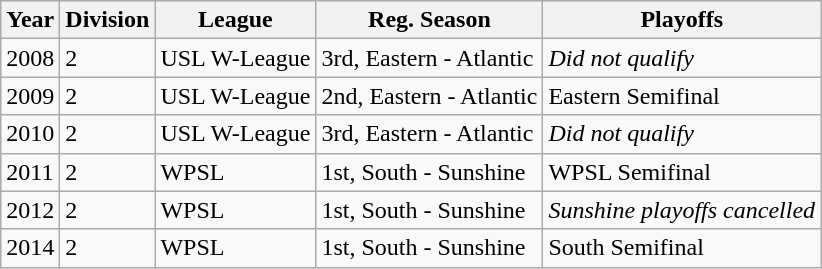<table class="wikitable">
<tr>
<th>Year</th>
<th>Division</th>
<th>League</th>
<th>Reg. Season</th>
<th>Playoffs</th>
</tr>
<tr>
<td>2008</td>
<td>2</td>
<td>USL W-League</td>
<td>3rd, Eastern - Atlantic</td>
<td><em>Did not qualify</em></td>
</tr>
<tr>
<td>2009</td>
<td>2</td>
<td>USL W-League</td>
<td>2nd, Eastern - Atlantic</td>
<td>Eastern Semifinal</td>
</tr>
<tr>
<td>2010</td>
<td>2</td>
<td>USL W-League</td>
<td>3rd, Eastern - Atlantic</td>
<td><em>Did not qualify</em></td>
</tr>
<tr>
<td>2011</td>
<td>2</td>
<td>WPSL</td>
<td>1st, South - Sunshine</td>
<td>WPSL Semifinal</td>
</tr>
<tr>
<td>2012</td>
<td>2</td>
<td>WPSL</td>
<td>1st, South - Sunshine</td>
<td><em>Sunshine playoffs cancelled</em></td>
</tr>
<tr>
<td>2014</td>
<td>2</td>
<td>WPSL</td>
<td>1st, South - Sunshine</td>
<td>South Semifinal</td>
</tr>
</table>
